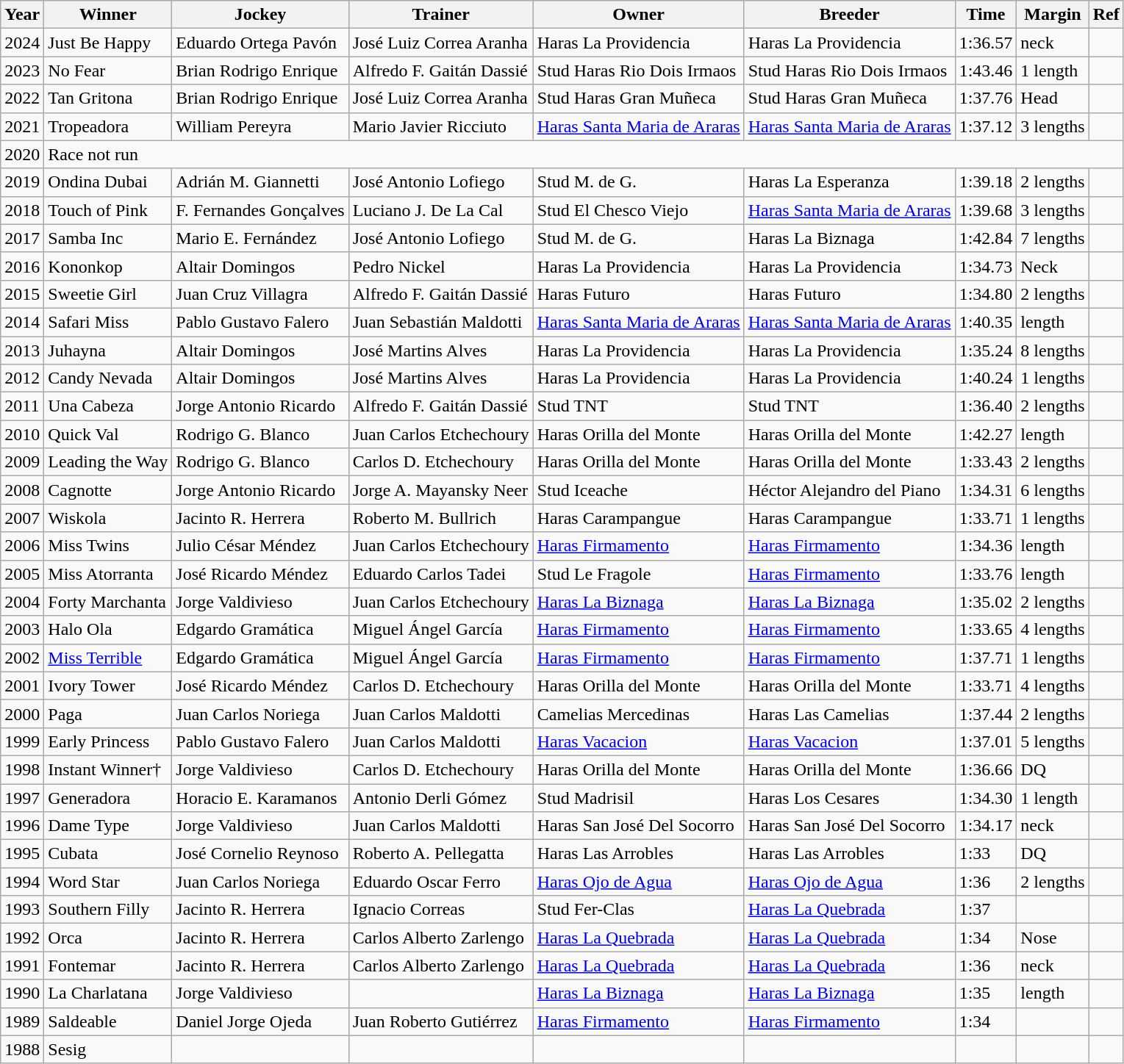<table class="wikitable">
<tr>
<th>Year</th>
<th>Winner</th>
<th>Jockey</th>
<th>Trainer</th>
<th>Owner</th>
<th>Breeder</th>
<th>Time</th>
<th>Margin</th>
<th>Ref</th>
</tr>
<tr>
<td>2024</td>
<td>Just Be Happy</td>
<td>Eduardo Ortega Pavón</td>
<td>José Luiz Correa Aranha</td>
<td>Haras La Providencia</td>
<td>Haras La Providencia</td>
<td>1:36.57</td>
<td> neck</td>
<td></td>
</tr>
<tr>
<td>2023</td>
<td>No Fear</td>
<td>Brian Rodrigo Enrique</td>
<td>Alfredo F. Gaitán Dassié</td>
<td>Stud Haras Rio Dois Irmaos</td>
<td>Stud Haras Rio Dois Irmaos</td>
<td>1:43.46</td>
<td>1 length</td>
<td></td>
</tr>
<tr>
<td>2022</td>
<td>Tan Gritona</td>
<td>Brian Rodrigo Enrique</td>
<td>José Luiz Correa Aranha</td>
<td>Stud Haras Gran Muñeca</td>
<td>Stud Haras Gran Muñeca</td>
<td>1:37.76</td>
<td>Head</td>
<td></td>
</tr>
<tr>
<td>2021</td>
<td>Tropeadora</td>
<td>William Pereyra</td>
<td>Mario Javier Ricciuto</td>
<td><a href='#'>Haras Santa Maria de Araras</a></td>
<td><a href='#'>Haras Santa Maria de Araras</a></td>
<td>1:37.12</td>
<td>3 lengths</td>
<td></td>
</tr>
<tr>
<td>2020</td>
<td colspan="8">Race not run</td>
</tr>
<tr>
<td>2019</td>
<td>Ondina Dubai</td>
<td>Adrián M. Giannetti</td>
<td>José Antonio Lofiego</td>
<td>Stud M. de G.</td>
<td>Haras La Esperanza</td>
<td>1:39.18</td>
<td>2 lengths</td>
<td></td>
</tr>
<tr>
<td>2018</td>
<td>Touch of Pink</td>
<td>F. Fernandes Gonçalves</td>
<td>Luciano J. De La Cal</td>
<td>Stud El Chesco Viejo</td>
<td><a href='#'>Haras Santa Maria de Araras</a></td>
<td>1:39.68</td>
<td>3 lengths</td>
<td></td>
</tr>
<tr>
<td>2017</td>
<td>Samba Inc</td>
<td>Mario E. Fernández</td>
<td>José Antonio Lofiego</td>
<td>Stud M. de G.</td>
<td>Haras La Biznaga</td>
<td>1:42.84</td>
<td>7 lengths</td>
<td></td>
</tr>
<tr>
<td>2016</td>
<td>Kononkop</td>
<td>Altair Domingos</td>
<td>Pedro Nickel</td>
<td>Haras La Providencia</td>
<td>Haras La Providencia</td>
<td>1:34.73</td>
<td>Neck</td>
<td></td>
</tr>
<tr>
<td>2015</td>
<td>Sweetie Girl</td>
<td>Juan Cruz Villagra</td>
<td>Alfredo F. Gaitán Dassié</td>
<td>Haras Futuro</td>
<td>Haras Futuro</td>
<td>1:34.80</td>
<td>2 lengths</td>
<td></td>
</tr>
<tr>
<td>2014</td>
<td>Safari Miss</td>
<td>Pablo Gustavo Falero</td>
<td>Juan Sebastián Maldotti</td>
<td><a href='#'>Haras Santa Maria de Araras</a></td>
<td><a href='#'>Haras Santa Maria de Araras</a></td>
<td>1:40.35</td>
<td> length</td>
<td></td>
</tr>
<tr>
<td>2013</td>
<td>Juhayna</td>
<td>Altair Domingos</td>
<td>José Martins Alves</td>
<td>Haras La Providencia</td>
<td>Haras La Providencia</td>
<td>1:35.24</td>
<td>8 lengths</td>
<td></td>
</tr>
<tr>
<td>2012</td>
<td>Candy Nevada</td>
<td>Altair Domingos</td>
<td>José Martins Alves</td>
<td>Haras La Providencia</td>
<td>Haras La Providencia</td>
<td>1:40.24</td>
<td>1 lengths</td>
<td></td>
</tr>
<tr>
<td>2011</td>
<td>Una Cabeza</td>
<td>Jorge Antonio Ricardo</td>
<td>Alfredo F. Gaitán Dassié</td>
<td>Stud TNT</td>
<td>Stud TNT</td>
<td>1:36.40</td>
<td>2 lengths</td>
<td></td>
</tr>
<tr>
<td>2010</td>
<td>Quick Val</td>
<td>Rodrigo G. Blanco</td>
<td>Juan Carlos Etchechoury</td>
<td>Haras Orilla del Monte</td>
<td>Haras Orilla del Monte</td>
<td>1:42.27</td>
<td> length</td>
<td></td>
</tr>
<tr>
<td>2009</td>
<td>Leading the Way</td>
<td>Rodrigo G. Blanco</td>
<td>Carlos D. Etchechoury</td>
<td>Haras Orilla del Monte</td>
<td>Haras Orilla del Monte</td>
<td>1:33.43</td>
<td>2 lengths</td>
<td></td>
</tr>
<tr>
<td>2008</td>
<td>Cagnotte</td>
<td>Jorge Antonio Ricardo</td>
<td>Jorge A. Mayansky Neer</td>
<td>Stud Iceache</td>
<td>Héctor Alejandro del Piano</td>
<td>1:34.31</td>
<td>6 lengths</td>
<td></td>
</tr>
<tr>
<td>2007</td>
<td>Wiskola</td>
<td>Jacinto R. Herrera</td>
<td>Roberto M. Bullrich</td>
<td>Haras Carampangue</td>
<td>Haras Carampangue</td>
<td>1:33.71</td>
<td>1 lengths</td>
<td></td>
</tr>
<tr>
<td>2006</td>
<td>Miss Twins</td>
<td>Julio César Méndez</td>
<td>Juan Carlos Etchechoury</td>
<td><a href='#'>Haras Firmamento</a></td>
<td><a href='#'>Haras Firmamento</a></td>
<td>1:34.36</td>
<td> length</td>
<td></td>
</tr>
<tr>
<td>2005</td>
<td>Miss Atorranta</td>
<td>José Ricardo Méndez</td>
<td>Eduardo Carlos Tadei</td>
<td>Stud Le Fragole</td>
<td><a href='#'>Haras Firmamento</a></td>
<td>1:33.76</td>
<td> length</td>
<td></td>
</tr>
<tr>
<td>2004</td>
<td>Forty Marchanta</td>
<td>Jorge Valdivieso</td>
<td>Juan Carlos Etchechoury</td>
<td><a href='#'>Haras La Biznaga</a></td>
<td><a href='#'>Haras La Biznaga</a></td>
<td>1:35.02</td>
<td>2 lengths</td>
<td></td>
</tr>
<tr>
<td>2003</td>
<td>Halo Ola</td>
<td>Edgardo Gramática</td>
<td>Miguel Ángel García</td>
<td><a href='#'>Haras Firmamento</a></td>
<td><a href='#'>Haras Firmamento</a></td>
<td>1:33.65</td>
<td>4 lengths</td>
<td></td>
</tr>
<tr>
<td>2002</td>
<td><a href='#'>Miss Terrible</a></td>
<td>Edgardo Gramática</td>
<td>Miguel Ángel García</td>
<td><a href='#'>Haras Firmamento</a></td>
<td><a href='#'>Haras Firmamento</a></td>
<td>1:37.71</td>
<td>1 lengths</td>
<td></td>
</tr>
<tr>
<td>2001</td>
<td>Ivory Tower</td>
<td>José Ricardo Méndez</td>
<td>Carlos D. Etchechoury</td>
<td>Haras Orilla del Monte</td>
<td>Haras Orilla del Monte</td>
<td>1:33.71</td>
<td>4 lengths</td>
<td></td>
</tr>
<tr>
<td>2000</td>
<td>Paga</td>
<td>Juan Carlos Noriega</td>
<td>Juan Carlos Maldotti</td>
<td>Camelias Mercedinas</td>
<td>Haras Las Camelias</td>
<td>1:37.44</td>
<td>2 lengths</td>
<td></td>
</tr>
<tr>
<td>1999</td>
<td>Early Princess</td>
<td>Pablo Gustavo Falero</td>
<td>Juan Carlos Maldotti</td>
<td><a href='#'>Haras Vacacion</a></td>
<td><a href='#'>Haras Vacacion</a></td>
<td>1:37.01</td>
<td>5 lengths</td>
<td></td>
</tr>
<tr>
<td>1998</td>
<td>Instant Winner†</td>
<td>Jorge Valdivieso</td>
<td>Carlos D. Etchechoury</td>
<td>Haras Orilla del Monte</td>
<td>Haras Orilla del Monte</td>
<td>1:36.66</td>
<td>DQ</td>
<td></td>
</tr>
<tr>
<td>1997</td>
<td>Generadora</td>
<td>Horacio E. Karamanos</td>
<td>Antonio Derli Gómez</td>
<td>Stud Madrisil</td>
<td>Haras Los Cesares</td>
<td>1:34.30</td>
<td>1 length</td>
<td></td>
</tr>
<tr>
<td>1996</td>
<td>Dame Type</td>
<td>Jorge Valdivieso</td>
<td>Juan Carlos Maldotti</td>
<td>Haras San José Del Socorro</td>
<td>Haras San José Del Socorro</td>
<td>1:34.17</td>
<td> neck</td>
<td></td>
</tr>
<tr>
<td>1995</td>
<td>Cubata</td>
<td>José Cornelio Reynoso</td>
<td>Roberto A. Pellegatta</td>
<td>Haras Las Arrobles</td>
<td>Haras Las Arrobles</td>
<td>1:33</td>
<td>DQ</td>
<td></td>
</tr>
<tr>
<td>1994</td>
<td>Word Star</td>
<td>Juan Carlos Noriega</td>
<td>Eduardo Oscar Ferro</td>
<td><a href='#'>Haras Ojo de Agua</a></td>
<td><a href='#'>Haras Ojo de Agua</a></td>
<td>1:36</td>
<td>2 lengths</td>
<td></td>
</tr>
<tr>
<td>1993</td>
<td>Southern Filly</td>
<td>Jacinto R. Herrera</td>
<td>Ignacio Correas</td>
<td>Stud Fer-Clas</td>
<td><a href='#'>Haras La Quebrada</a></td>
<td>1:37</td>
<td></td>
<td></td>
</tr>
<tr>
<td>1992</td>
<td>Orca</td>
<td>Jacinto R. Herrera</td>
<td>Carlos Alberto Zarlengo</td>
<td><a href='#'>Haras La Quebrada</a></td>
<td><a href='#'>Haras La Quebrada</a></td>
<td>1:34</td>
<td>Nose</td>
<td></td>
</tr>
<tr>
<td>1991</td>
<td>Fontemar</td>
<td>Jacinto R. Herrera</td>
<td>Carlos Alberto Zarlengo</td>
<td><a href='#'>Haras La Quebrada</a></td>
<td><a href='#'>Haras La Quebrada</a></td>
<td>1:36</td>
<td> neck</td>
<td></td>
</tr>
<tr>
<td>1990</td>
<td>La Charlatana</td>
<td>Jorge Valdivieso</td>
<td></td>
<td><a href='#'>Haras La Biznaga</a></td>
<td><a href='#'>Haras La Biznaga</a></td>
<td>1:35</td>
<td> length</td>
<td></td>
</tr>
<tr>
<td>1989</td>
<td>Saldeable</td>
<td>Daniel Jorge Ojeda</td>
<td>Juan Roberto Gutiérrez</td>
<td><a href='#'>Haras Firmamento</a></td>
<td><a href='#'>Haras Firmamento</a></td>
<td>1:34</td>
<td></td>
<td></td>
</tr>
<tr>
<td>1988</td>
<td>Sesig</td>
<td></td>
<td></td>
<td></td>
<td></td>
<td></td>
<td></td>
<td></td>
</tr>
</table>
